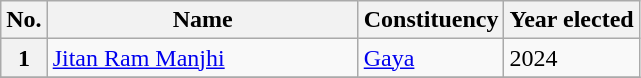<table class="wikitable sortable">
<tr>
<th>No.</th>
<th style="width:200px">Name</th>
<th>Constituency</th>
<th>Year elected</th>
</tr>
<tr>
<th>1</th>
<td><a href='#'>Jitan Ram Manjhi</a></td>
<td><a href='#'>Gaya</a></td>
<td>2024</td>
</tr>
<tr>
</tr>
</table>
